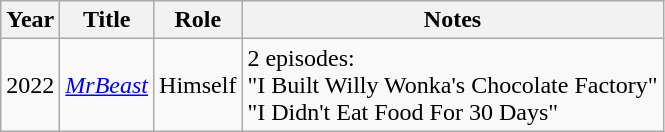<table class="wikitable">
<tr>
<th>Year</th>
<th>Title</th>
<th>Role</th>
<th>Notes</th>
</tr>
<tr>
<td>2022</td>
<td><em><a href='#'>MrBeast</a></em></td>
<td>Himself</td>
<td>2 episodes:<br>"I Built Willy Wonka's Chocolate Factory"<br>"I Didn't Eat Food For 30 Days"</td>
</tr>
</table>
